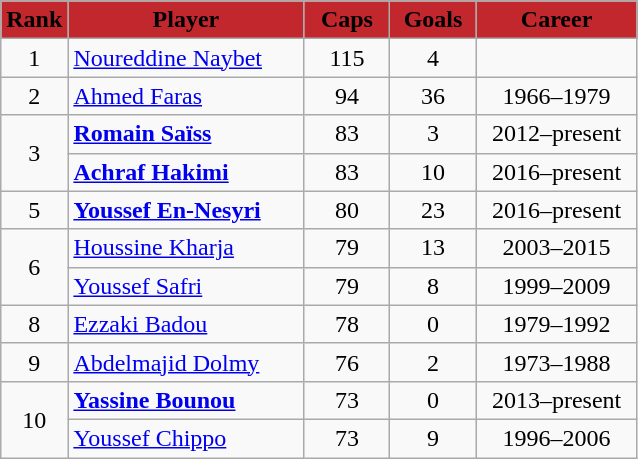<table class="wikitable sortable" style="text-align:center">
<tr>
<th style="background:#C1272D"; width="30px"><span>Rank</span></th>
<th style="background:#C1272D"; width="150px"><span>Player</span></th>
<th style="background:#C1272D"; width="50px"><span>Caps</span></th>
<th style="background:#C1272D"; width="50px"><span>Goals</span></th>
<th style="background:#C1272D"; width="100px"><span>Career</span></th>
</tr>
<tr>
<td>1</td>
<td style="text-align:left"><a href='#'>Noureddine Naybet</a></td>
<td>115</td>
<td>4</td>
<td></td>
</tr>
<tr>
<td>2</td>
<td style="text-align:left"><a href='#'>Ahmed Faras</a></td>
<td>94</td>
<td>36</td>
<td>1966–1979</td>
</tr>
<tr>
<td rowspan=2>3</td>
<td style="text-align:left"><strong><a href='#'>Romain Saïss</a></strong></td>
<td>83</td>
<td>3</td>
<td>2012–present</td>
</tr>
<tr>
<td style="text-align:left"><strong><a href='#'>Achraf Hakimi</a></strong></td>
<td>83</td>
<td>10</td>
<td>2016–present</td>
</tr>
<tr>
<td>5</td>
<td style="text-align:left"><strong><a href='#'>Youssef En-Nesyri</a></strong></td>
<td>80</td>
<td>23</td>
<td>2016–present</td>
</tr>
<tr>
<td rowspan=2>6</td>
<td style="text-align:left"><a href='#'>Houssine Kharja</a></td>
<td>79</td>
<td>13</td>
<td>2003–2015</td>
</tr>
<tr>
<td style="text-align:left"><a href='#'>Youssef Safri</a></td>
<td>79</td>
<td>8</td>
<td>1999–2009</td>
</tr>
<tr>
<td>8</td>
<td style="text-align:left"><a href='#'>Ezzaki Badou</a></td>
<td>78</td>
<td>0</td>
<td>1979–1992</td>
</tr>
<tr>
<td>9</td>
<td style="text-align:left"><a href='#'>Abdelmajid Dolmy</a></td>
<td>76</td>
<td>2</td>
<td>1973–1988</td>
</tr>
<tr>
<td rowspan=2>10</td>
<td style="text-align:left"><strong><a href='#'>Yassine Bounou</a></strong></td>
<td>73</td>
<td>0</td>
<td>2013–present</td>
</tr>
<tr>
<td style="text-align:left"><a href='#'>Youssef Chippo</a></td>
<td>73</td>
<td>9</td>
<td>1996–2006</td>
</tr>
</table>
